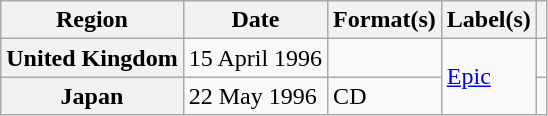<table class="wikitable plainrowheaders">
<tr>
<th scope="col">Region</th>
<th scope="col">Date</th>
<th scope="col">Format(s)</th>
<th scope="col">Label(s)</th>
<th scope="col"></th>
</tr>
<tr>
<th scope="row">United Kingdom</th>
<td>15 April 1996</td>
<td></td>
<td rowspan="2"><a href='#'>Epic</a></td>
<td></td>
</tr>
<tr>
<th scope="row">Japan</th>
<td>22 May 1996</td>
<td>CD</td>
<td></td>
</tr>
</table>
